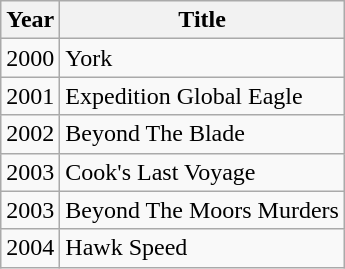<table class="wikitable">
<tr>
<th>Year</th>
<th>Title</th>
</tr>
<tr>
<td>2000</td>
<td>York</td>
</tr>
<tr>
<td>2001</td>
<td>Expedition Global Eagle</td>
</tr>
<tr>
<td>2002</td>
<td>Beyond The Blade</td>
</tr>
<tr>
<td>2003</td>
<td>Cook's Last Voyage</td>
</tr>
<tr>
<td>2003</td>
<td>Beyond The Moors Murders</td>
</tr>
<tr>
<td>2004</td>
<td>Hawk Speed</td>
</tr>
</table>
